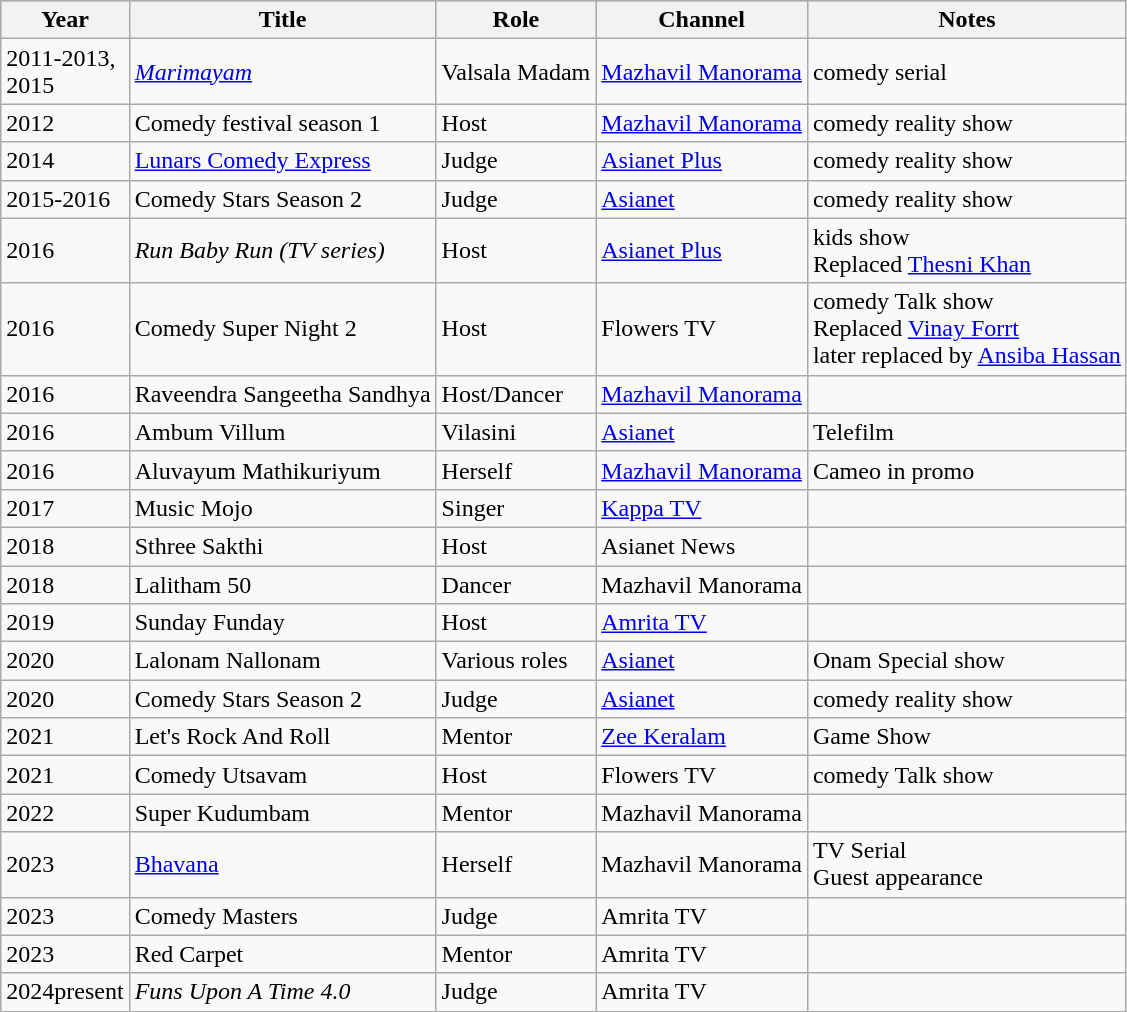<table class="wikitable">
<tr style="background:#ccc; text-align:center;">
<th>Year</th>
<th>Title</th>
<th>Role</th>
<th>Channel</th>
<th>Notes</th>
</tr>
<tr>
<td>2011-2013,<br>2015</td>
<td><em><a href='#'>Marimayam</a></em></td>
<td>Valsala Madam</td>
<td><a href='#'>Mazhavil Manorama</a></td>
<td>comedy serial</td>
</tr>
<tr>
<td>2012</td>
<td>Comedy festival season 1</td>
<td>Host</td>
<td><a href='#'>Mazhavil Manorama</a></td>
<td>comedy reality show</td>
</tr>
<tr>
<td>2014</td>
<td><a href='#'>Lunars Comedy Express</a></td>
<td>Judge</td>
<td><a href='#'>Asianet Plus</a></td>
<td>comedy reality show</td>
</tr>
<tr>
<td>2015-2016</td>
<td>Comedy Stars Season 2</td>
<td>Judge</td>
<td><a href='#'>Asianet</a></td>
<td>comedy reality show</td>
</tr>
<tr>
<td>2016</td>
<td><em>Run Baby Run (TV series)</em></td>
<td>Host</td>
<td><a href='#'>Asianet Plus</a></td>
<td>kids show<br>Replaced <a href='#'>Thesni Khan</a></td>
</tr>
<tr>
<td>2016</td>
<td>Comedy Super Night 2</td>
<td>Host</td>
<td>Flowers TV</td>
<td>comedy Talk show<br>Replaced <a href='#'>Vinay Forrt</a><br>later replaced by <a href='#'>Ansiba Hassan</a></td>
</tr>
<tr>
<td>2016</td>
<td>Raveendra Sangeetha Sandhya</td>
<td>Host/Dancer</td>
<td><a href='#'>Mazhavil Manorama</a></td>
<td></td>
</tr>
<tr>
<td>2016</td>
<td>Ambum Villum</td>
<td>Vilasini</td>
<td><a href='#'>Asianet</a></td>
<td>Telefilm</td>
</tr>
<tr>
<td>2016</td>
<td>Aluvayum Mathikuriyum</td>
<td>Herself</td>
<td><a href='#'>Mazhavil Manorama</a></td>
<td>Cameo in promo</td>
</tr>
<tr>
<td>2017</td>
<td>Music Mojo</td>
<td>Singer</td>
<td><a href='#'>Kappa TV</a></td>
<td></td>
</tr>
<tr>
<td>2018</td>
<td>Sthree Sakthi</td>
<td>Host</td>
<td>Asianet News</td>
<td></td>
</tr>
<tr>
<td>2018</td>
<td>Lalitham 50</td>
<td>Dancer</td>
<td>Mazhavil Manorama</td>
<td></td>
</tr>
<tr>
<td>2019</td>
<td>Sunday Funday</td>
<td>Host</td>
<td><a href='#'>Amrita TV</a></td>
<td></td>
</tr>
<tr>
<td>2020</td>
<td>Lalonam Nallonam</td>
<td>Various roles</td>
<td><a href='#'>Asianet</a></td>
<td>Onam Special show</td>
</tr>
<tr>
<td>2020</td>
<td>Comedy Stars Season 2</td>
<td>Judge</td>
<td><a href='#'>Asianet</a></td>
<td>comedy reality show</td>
</tr>
<tr>
<td>2021</td>
<td>Let's Rock And Roll</td>
<td>Mentor</td>
<td><a href='#'>Zee Keralam</a></td>
<td>Game Show</td>
</tr>
<tr>
<td>2021</td>
<td>Comedy Utsavam</td>
<td>Host</td>
<td>Flowers TV</td>
<td>comedy Talk show</td>
</tr>
<tr>
<td>2022</td>
<td>Super Kudumbam</td>
<td>Mentor</td>
<td>Mazhavil Manorama</td>
<td></td>
</tr>
<tr>
<td>2023</td>
<td><a href='#'>Bhavana</a></td>
<td>Herself</td>
<td>Mazhavil Manorama</td>
<td>TV Serial <br>Guest appearance</td>
</tr>
<tr>
<td>2023</td>
<td>Comedy Masters</td>
<td>Judge</td>
<td>Amrita TV</td>
<td></td>
</tr>
<tr>
<td>2023</td>
<td>Red Carpet</td>
<td>Mentor</td>
<td>Amrita TV</td>
<td></td>
</tr>
<tr>
<td>2024present</td>
<td><em>Funs Upon A Time 4.0</em></td>
<td>Judge</td>
<td>Amrita TV</td>
<td></td>
</tr>
</table>
